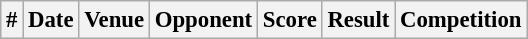<table class="wikitable" style="font-size: 95%;">
<tr>
<th>#</th>
<th>Date</th>
<th>Venue</th>
<th>Opponent</th>
<th>Score</th>
<th>Result</th>
<th>Competition<br>





</th>
</tr>
</table>
